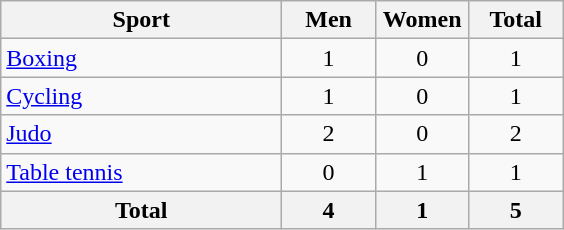<table class="wikitable sortable" style="text-align:center;">
<tr>
<th width=180>Sport</th>
<th width=55 data-sort-type=number>Men</th>
<th width=55 data-sort-type=number>Women</th>
<th width=55>Total</th>
</tr>
<tr>
<td align=left><a href='#'>Boxing</a></td>
<td>1</td>
<td>0</td>
<td>1</td>
</tr>
<tr>
<td align=left><a href='#'>Cycling</a></td>
<td>1</td>
<td>0</td>
<td>1</td>
</tr>
<tr>
<td align=left><a href='#'>Judo</a></td>
<td>2</td>
<td>0</td>
<td>2</td>
</tr>
<tr>
<td align=left><a href='#'>Table tennis</a></td>
<td>0</td>
<td>1</td>
<td>1</td>
</tr>
<tr>
<th>Total</th>
<th>4</th>
<th>1</th>
<th>5</th>
</tr>
</table>
